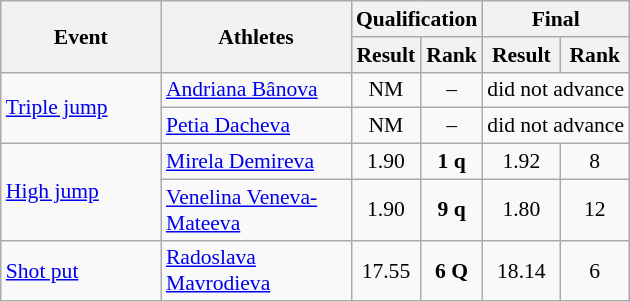<table class="wikitable" border="1" style="font-size:90%">
<tr>
<th rowspan="2" width=100>Event</th>
<th rowspan="2" width=120>Athletes</th>
<th colspan="2">Qualification</th>
<th colspan="2">Final</th>
</tr>
<tr>
<th>Result</th>
<th>Rank</th>
<th>Result</th>
<th>Rank</th>
</tr>
<tr>
<td rowspan=2><a href='#'>Triple jump</a></td>
<td><a href='#'>Andriana Bânova</a></td>
<td align=center>NM</td>
<td align=center>–</td>
<td align=center colspan="2">did not advance</td>
</tr>
<tr>
<td><a href='#'>Petia Dacheva</a></td>
<td align=center>NM</td>
<td align=center>–</td>
<td align=center colspan="2">did not advance</td>
</tr>
<tr>
<td rowspan=2><a href='#'>High jump</a></td>
<td><a href='#'>Mirela Demireva</a></td>
<td align=center>1.90</td>
<td align=center><strong>1 q</strong></td>
<td align=center>1.92</td>
<td align=center>8</td>
</tr>
<tr>
<td><a href='#'>Venelina Veneva-Mateeva</a></td>
<td align=center>1.90</td>
<td align=center><strong>9 q</strong></td>
<td align=center>1.80</td>
<td align=center>12</td>
</tr>
<tr>
<td><a href='#'>Shot put</a></td>
<td><a href='#'>Radoslava Mavrodieva</a></td>
<td align=center>17.55</td>
<td align=center><strong>6 Q</strong></td>
<td align=center>18.14</td>
<td align=center>6</td>
</tr>
</table>
